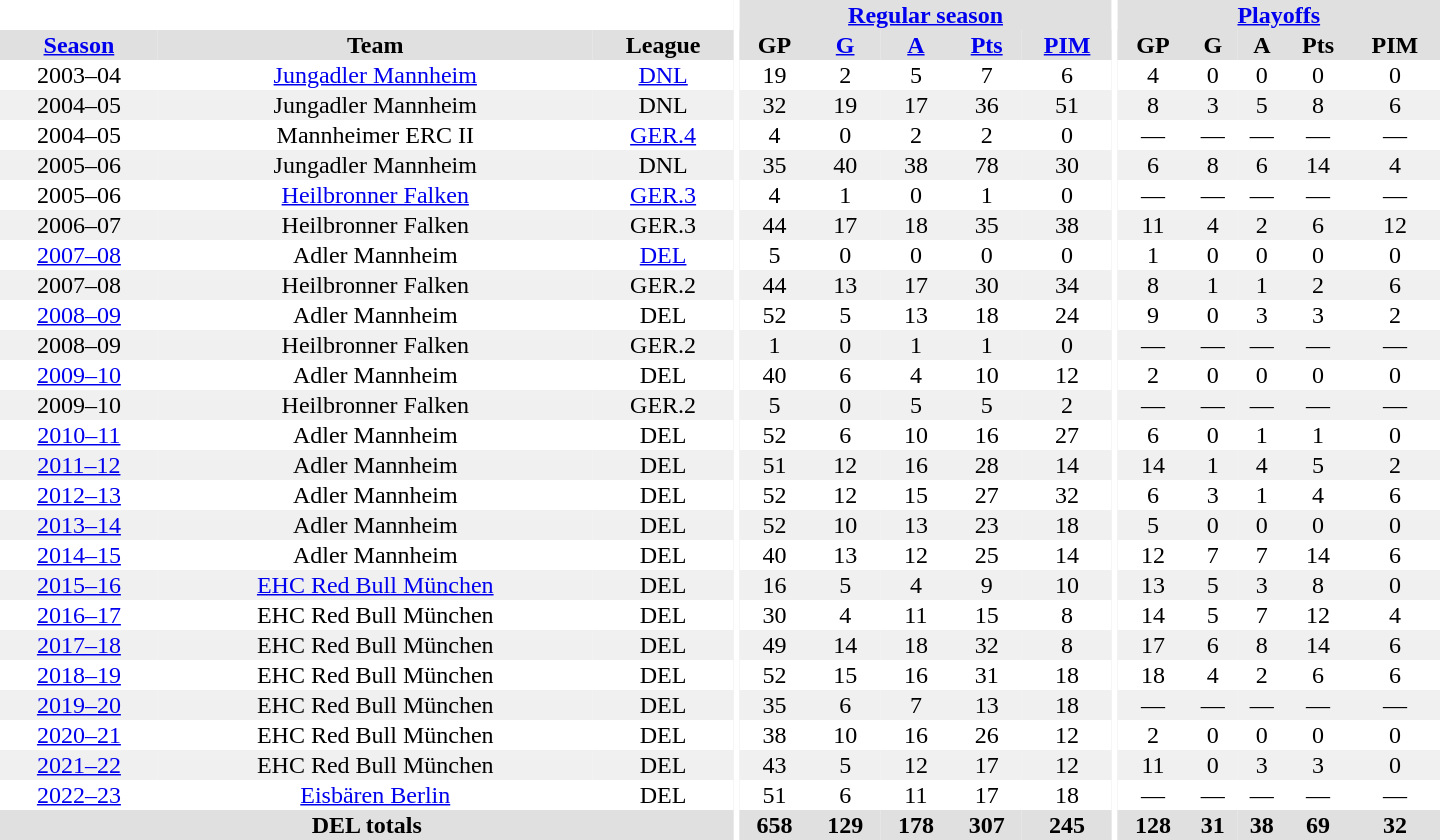<table border="0" cellpadding="1" cellspacing="0" style="text-align:center; width:60em">
<tr bgcolor="#e0e0e0">
<th colspan="3" bgcolor="#ffffff"></th>
<th rowspan="99" bgcolor="#ffffff"></th>
<th colspan="5"><a href='#'>Regular season</a></th>
<th rowspan="99" bgcolor="#ffffff"></th>
<th colspan="5"><a href='#'>Playoffs</a></th>
</tr>
<tr bgcolor="#e0e0e0">
<th><a href='#'>Season</a></th>
<th>Team</th>
<th>League</th>
<th>GP</th>
<th><a href='#'>G</a></th>
<th><a href='#'>A</a></th>
<th><a href='#'>Pts</a></th>
<th><a href='#'>PIM</a></th>
<th>GP</th>
<th>G</th>
<th>A</th>
<th>Pts</th>
<th>PIM</th>
</tr>
<tr>
<td>2003–04</td>
<td><a href='#'>Jungadler Mannheim</a></td>
<td><a href='#'>DNL</a></td>
<td>19</td>
<td>2</td>
<td>5</td>
<td>7</td>
<td>6</td>
<td>4</td>
<td>0</td>
<td>0</td>
<td>0</td>
<td>0</td>
</tr>
<tr bgcolor="#f0f0f0">
<td>2004–05</td>
<td>Jungadler Mannheim</td>
<td>DNL</td>
<td>32</td>
<td>19</td>
<td>17</td>
<td>36</td>
<td>51</td>
<td>8</td>
<td>3</td>
<td>5</td>
<td>8</td>
<td>6</td>
</tr>
<tr>
<td>2004–05</td>
<td>Mannheimer ERC II</td>
<td><a href='#'>GER.4</a></td>
<td>4</td>
<td>0</td>
<td>2</td>
<td>2</td>
<td>0</td>
<td>—</td>
<td>—</td>
<td>—</td>
<td>—</td>
<td>—</td>
</tr>
<tr bgcolor="#f0f0f0">
<td>2005–06</td>
<td>Jungadler Mannheim</td>
<td>DNL</td>
<td>35</td>
<td>40</td>
<td>38</td>
<td>78</td>
<td>30</td>
<td>6</td>
<td>8</td>
<td>6</td>
<td>14</td>
<td>4</td>
</tr>
<tr>
<td>2005–06</td>
<td><a href='#'>Heilbronner Falken</a></td>
<td><a href='#'>GER.3</a></td>
<td>4</td>
<td>1</td>
<td>0</td>
<td>1</td>
<td>0</td>
<td>—</td>
<td>—</td>
<td>—</td>
<td>—</td>
<td>—</td>
</tr>
<tr bgcolor="#f0f0f0">
<td>2006–07</td>
<td>Heilbronner Falken</td>
<td>GER.3</td>
<td>44</td>
<td>17</td>
<td>18</td>
<td>35</td>
<td>38</td>
<td>11</td>
<td>4</td>
<td>2</td>
<td>6</td>
<td>12</td>
</tr>
<tr>
<td><a href='#'>2007–08</a></td>
<td>Adler Mannheim</td>
<td><a href='#'>DEL</a></td>
<td>5</td>
<td>0</td>
<td>0</td>
<td>0</td>
<td>0</td>
<td>1</td>
<td>0</td>
<td>0</td>
<td>0</td>
<td>0</td>
</tr>
<tr bgcolor="#f0f0f0">
<td>2007–08</td>
<td>Heilbronner Falken</td>
<td>GER.2</td>
<td>44</td>
<td>13</td>
<td>17</td>
<td>30</td>
<td>34</td>
<td>8</td>
<td>1</td>
<td>1</td>
<td>2</td>
<td>6</td>
</tr>
<tr>
<td><a href='#'>2008–09</a></td>
<td>Adler Mannheim</td>
<td>DEL</td>
<td>52</td>
<td>5</td>
<td>13</td>
<td>18</td>
<td>24</td>
<td>9</td>
<td>0</td>
<td>3</td>
<td>3</td>
<td>2</td>
</tr>
<tr bgcolor="#f0f0f0">
<td>2008–09</td>
<td>Heilbronner Falken</td>
<td>GER.2</td>
<td>1</td>
<td>0</td>
<td>1</td>
<td>1</td>
<td>0</td>
<td>—</td>
<td>—</td>
<td>—</td>
<td>—</td>
<td>—</td>
</tr>
<tr>
<td><a href='#'>2009–10</a></td>
<td>Adler Mannheim</td>
<td>DEL</td>
<td>40</td>
<td>6</td>
<td>4</td>
<td>10</td>
<td>12</td>
<td>2</td>
<td>0</td>
<td>0</td>
<td>0</td>
<td>0</td>
</tr>
<tr bgcolor="#f0f0f0">
<td>2009–10</td>
<td>Heilbronner Falken</td>
<td>GER.2</td>
<td>5</td>
<td>0</td>
<td>5</td>
<td>5</td>
<td>2</td>
<td>—</td>
<td>—</td>
<td>—</td>
<td>—</td>
<td>—</td>
</tr>
<tr>
<td><a href='#'>2010–11</a></td>
<td>Adler Mannheim</td>
<td>DEL</td>
<td>52</td>
<td>6</td>
<td>10</td>
<td>16</td>
<td>27</td>
<td>6</td>
<td>0</td>
<td>1</td>
<td>1</td>
<td>0</td>
</tr>
<tr bgcolor="#f0f0f0">
<td><a href='#'>2011–12</a></td>
<td>Adler Mannheim</td>
<td>DEL</td>
<td>51</td>
<td>12</td>
<td>16</td>
<td>28</td>
<td>14</td>
<td>14</td>
<td>1</td>
<td>4</td>
<td>5</td>
<td>2</td>
</tr>
<tr>
<td><a href='#'>2012–13</a></td>
<td>Adler Mannheim</td>
<td>DEL</td>
<td>52</td>
<td>12</td>
<td>15</td>
<td>27</td>
<td>32</td>
<td>6</td>
<td>3</td>
<td>1</td>
<td>4</td>
<td>6</td>
</tr>
<tr bgcolor="#f0f0f0">
<td><a href='#'>2013–14</a></td>
<td>Adler Mannheim</td>
<td>DEL</td>
<td>52</td>
<td>10</td>
<td>13</td>
<td>23</td>
<td>18</td>
<td>5</td>
<td>0</td>
<td>0</td>
<td>0</td>
<td>0</td>
</tr>
<tr>
<td><a href='#'>2014–15</a></td>
<td>Adler Mannheim</td>
<td>DEL</td>
<td>40</td>
<td>13</td>
<td>12</td>
<td>25</td>
<td>14</td>
<td>12</td>
<td>7</td>
<td>7</td>
<td>14</td>
<td>6</td>
</tr>
<tr bgcolor="#f0f0f0">
<td><a href='#'>2015–16</a></td>
<td><a href='#'>EHC Red Bull München</a></td>
<td>DEL</td>
<td>16</td>
<td>5</td>
<td>4</td>
<td>9</td>
<td>10</td>
<td>13</td>
<td>5</td>
<td>3</td>
<td>8</td>
<td>0</td>
</tr>
<tr>
<td><a href='#'>2016–17</a></td>
<td>EHC Red Bull München</td>
<td>DEL</td>
<td>30</td>
<td>4</td>
<td>11</td>
<td>15</td>
<td>8</td>
<td>14</td>
<td>5</td>
<td>7</td>
<td>12</td>
<td>4</td>
</tr>
<tr bgcolor="#f0f0f0">
<td><a href='#'>2017–18</a></td>
<td>EHC Red Bull München</td>
<td>DEL</td>
<td>49</td>
<td>14</td>
<td>18</td>
<td>32</td>
<td>8</td>
<td>17</td>
<td>6</td>
<td>8</td>
<td>14</td>
<td>6</td>
</tr>
<tr>
<td><a href='#'>2018–19</a></td>
<td>EHC Red Bull München</td>
<td>DEL</td>
<td>52</td>
<td>15</td>
<td>16</td>
<td>31</td>
<td>18</td>
<td>18</td>
<td>4</td>
<td>2</td>
<td>6</td>
<td>6</td>
</tr>
<tr bgcolor="#f0f0f0">
<td><a href='#'>2019–20</a></td>
<td>EHC Red Bull München</td>
<td>DEL</td>
<td>35</td>
<td>6</td>
<td>7</td>
<td>13</td>
<td>18</td>
<td>—</td>
<td>—</td>
<td>—</td>
<td>—</td>
<td>—</td>
</tr>
<tr>
<td><a href='#'>2020–21</a></td>
<td>EHC Red Bull München</td>
<td>DEL</td>
<td>38</td>
<td>10</td>
<td>16</td>
<td>26</td>
<td>12</td>
<td>2</td>
<td>0</td>
<td>0</td>
<td>0</td>
<td>0</td>
</tr>
<tr bgcolor="#f0f0f0">
<td><a href='#'>2021–22</a></td>
<td>EHC Red Bull München</td>
<td>DEL</td>
<td>43</td>
<td>5</td>
<td>12</td>
<td>17</td>
<td>12</td>
<td>11</td>
<td>0</td>
<td>3</td>
<td>3</td>
<td>0</td>
</tr>
<tr>
<td><a href='#'>2022–23</a></td>
<td><a href='#'>Eisbären Berlin</a></td>
<td>DEL</td>
<td>51</td>
<td>6</td>
<td>11</td>
<td>17</td>
<td>18</td>
<td>—</td>
<td>—</td>
<td>—</td>
<td>—</td>
<td>—</td>
</tr>
<tr bgcolor="#e0e0e0">
<th colspan="3">DEL totals</th>
<th>658</th>
<th>129</th>
<th>178</th>
<th>307</th>
<th>245</th>
<th>128</th>
<th>31</th>
<th>38</th>
<th>69</th>
<th>32</th>
</tr>
</table>
